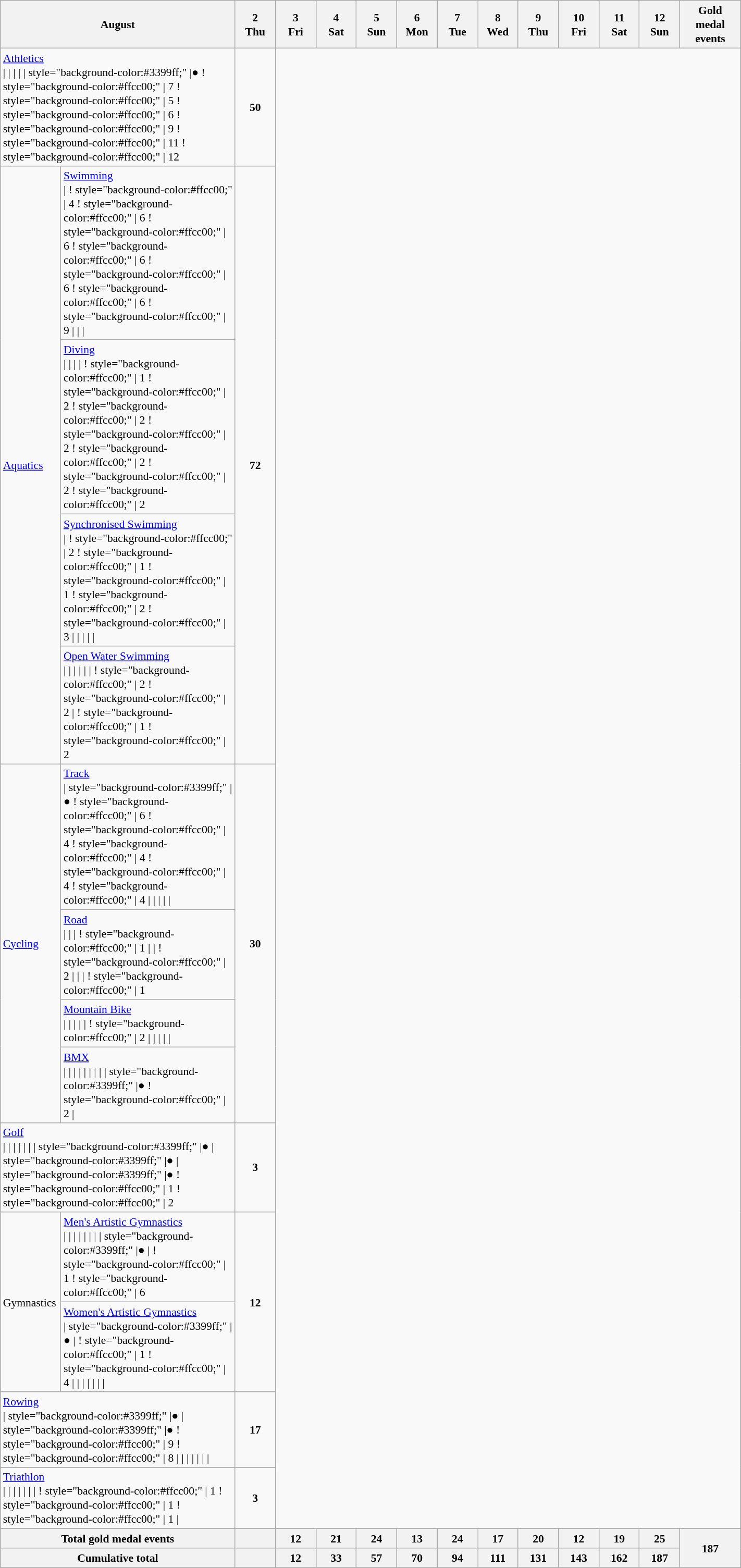<table class=wikitable style="margin:0.5em auto; font-size:90%; line-height:1.25em;width:75%;">
<tr>
<th style=width:18%; colspan=2>August</th>
<th style=width:4%;>2<br>Thu</th>
<th style=width:4%;>3<br>Fri</th>
<th style=width:4%;>4<br>Sat</th>
<th style=width:4%;>5<br>Sun</th>
<th style=width:4%;>6<br>Mon</th>
<th style=width:4%;>7<br>Tue</th>
<th style=width:4%;>8<br>Wed</th>
<th style=width:4%;>9<br>Thu</th>
<th style=width:4%;>10<br>Fri</th>
<th style=width:4%;>11<br>Sat</th>
<th style=width:4%;>12<br>Sun</th>
<th style=width:6%;>Gold medal events</th>
</tr>
<tr style="text-align:center;">
<td style="text-align:left;" colspan=2> <a href='#'>Athletics</a><br>|
|
|
|
| style="background-color:#3399ff;" |●
! style="background-color:#ffcc00;" | 7
! style="background-color:#ffcc00;" | 5
! style="background-color:#ffcc00;" | 6
! style="background-color:#ffcc00;" | 9
! style="background-color:#ffcc00;" | 11
! style="background-color:#ffcc00;" | 12</td>
<td><strong>50</strong></td>
</tr>
<tr style="text-align:center;">
<td style="text-align:left;" rowspan="4"><a href='#'>Aquatics</a></td>
<td style="text-align:left;"> <a href='#'>Swimming</a><br>|
! style="background-color:#ffcc00;" | 4
! style="background-color:#ffcc00;" | 6
! style="background-color:#ffcc00;" | 6
! style="background-color:#ffcc00;" | 6
! style="background-color:#ffcc00;" | 6
! style="background-color:#ffcc00;" | 6
! style="background-color:#ffcc00;" | 9
| 
| 
|</td>
<td rowspan=4><strong>72</strong></td>
</tr>
<tr style="text-align:center;">
<td style="text-align:left;"> <a href='#'>Diving</a><br>|
|
|
|
! style="background-color:#ffcc00;" | 1
! style="background-color:#ffcc00;" | 2
! style="background-color:#ffcc00;" | 2
! style="background-color:#ffcc00;" | 2
! style="background-color:#ffcc00;" | 2
! style="background-color:#ffcc00;" | 2
! style="background-color:#ffcc00;" | 2</td>
</tr>
<tr style="text-align:center;">
<td style="text-align:left;"> <a href='#'>Synchronised Swimming</a><br>|
! style="background-color:#ffcc00;" | 2
! style="background-color:#ffcc00;" | 1
! style="background-color:#ffcc00;" | 1
! style="background-color:#ffcc00;" | 2
! style="background-color:#ffcc00;" | 3
|
|
|
|
|</td>
</tr>
<tr style="text-align:center;">
<td style="text-align:left;"> <a href='#'>Open Water Swimming</a><br>|
| 
| 
| 
| 
| 
! style="background-color:#ffcc00;" | 2
! style="background-color:#ffcc00;" | 2
| 
! style="background-color:#ffcc00;" | 1
! style="background-color:#ffcc00;" | 2</td>
</tr>
<tr style="text-align:center;">
<td style="text-align:left;" rowspan="4"><a href='#'>Cycling</a></td>
<td style="text-align:left;"> <a href='#'>Track</a><br>| style="background-color:#3399ff;" |●
! style="background-color:#ffcc00;" | 6
! style="background-color:#ffcc00;" | 4
! style="background-color:#ffcc00;" | 4
! style="background-color:#ffcc00;" | 4
! style="background-color:#ffcc00;" | 4
|
|
|
| 
|</td>
<td rowspan=4><strong>30</strong></td>
</tr>
<tr style="text-align:center;">
<td style="text-align:left;"> <a href='#'>Road</a><br>| 
|
|
! style="background-color:#ffcc00;" | 1
| 
| 
! style="background-color:#ffcc00;" | 2
|
|
|
! style="background-color:#ffcc00;" | 1</td>
</tr>
<tr style="text-align:center;">
<td style="text-align:left;"> <a href='#'>Mountain Bike</a><br>|
|
|
|
|
! style="background-color:#ffcc00;" | 2
|
|
|
|
|</td>
</tr>
<tr style="text-align:center;">
<td style="text-align:left;"> <a href='#'>BMX</a><br>|
|
|
|
|
|
|
|
| style="background-color:#3399ff;" |●
! style="background-color:#ffcc00;" | 2
|</td>
</tr>
<tr style="text-align:center;">
<td style="text-align:left;" colspan=2> <a href='#'>Golf</a><br>|
|
|
|
|
|
| style="background-color:#3399ff;" |●
| style="background-color:#3399ff;" |●
| style="background-color:#3399ff;" |●
! style="background-color:#ffcc00;" | 1
! style="background-color:#ffcc00;" | 2</td>
<td><strong>3</strong></td>
</tr>
<tr style="text-align:center;">
<td style="text-align:left;" rowspan="2">Gymnastics</td>
<td style="text-align:left;"> <a href='#'>Men's Artistic Gymnastics</a><br>| 
|
| 
| 
| 
|
| 
| style="background-color:#3399ff;" |●
| 
! style="background-color:#ffcc00;" | 1
! style="background-color:#ffcc00;" | 6</td>
<td rowspan=2><strong>12</strong></td>
</tr>
<tr style="text-align:center;">
<td style="text-align:left;"> <a href='#'>Women's Artistic Gymnastics</a><br>| style="background-color:#3399ff;" |●
|
! style="background-color:#ffcc00;" | 1
! style="background-color:#ffcc00;" | 4
| 
|
| 
|
| 
|
|</td>
</tr>
<tr style="text-align:center;">
<td style="text-align:left;" colspan=2> <a href='#'>Rowing</a><br>| style="background-color:#3399ff;" |●
| style="background-color:#3399ff;" |●
! style="background-color:#ffcc00;" | 9
! style="background-color:#ffcc00;" | 8
| 
| 
| 
|
| 
|
|</td>
<td><strong>17</strong></td>
</tr>
<tr style="text-align:center;">
<td style="text-align:left;" colspan=2> <a href='#'>Triathlon</a><br>|
|
|
|
|
|
|
! style="background-color:#ffcc00;" | 1
! style="background-color:#ffcc00;" | 1
! style="background-color:#ffcc00;" | 1
|</td>
<td><strong>3</strong></td>
</tr>
<tr>
<th colspan=2>Total gold medal events</th>
<th></th>
<th>12</th>
<th>21</th>
<th>24</th>
<th>13</th>
<th>24</th>
<th>17</th>
<th>20</th>
<th>12</th>
<th>19</th>
<th>25</th>
<th rowspan=2>187</th>
</tr>
<tr>
<th colspan=2>Cumulative total</th>
<th></th>
<th>12</th>
<th>33</th>
<th>57</th>
<th>70</th>
<th>94</th>
<th>111</th>
<th>131</th>
<th>143</th>
<th>162</th>
<th>187</th>
</tr>
</table>
